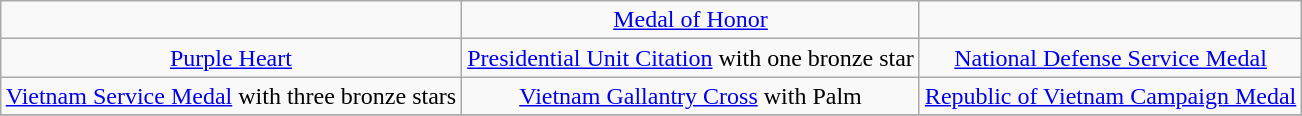<table class="wikitable" style="margin:1em auto; text-align:center;">
<tr>
<td></td>
<td><a href='#'>Medal of Honor</a></td>
<td></td>
</tr>
<tr>
<td><a href='#'>Purple Heart</a></td>
<td><a href='#'>Presidential Unit Citation</a> with one bronze star</td>
<td><a href='#'>National Defense Service Medal</a></td>
</tr>
<tr>
<td><a href='#'>Vietnam Service Medal</a> with three bronze stars</td>
<td><a href='#'>Vietnam Gallantry Cross</a> with Palm</td>
<td><a href='#'>Republic of Vietnam Campaign Medal</a></td>
</tr>
<tr>
</tr>
</table>
